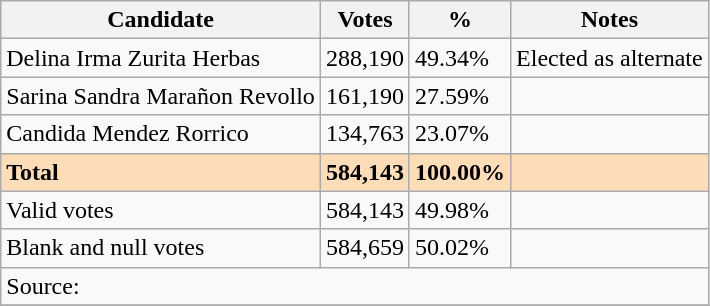<table class=wikitable>
<tr>
<th>Candidate</th>
<th>Votes</th>
<th>%</th>
<th>Notes</th>
</tr>
<tr>
<td>Delina Irma Zurita Herbas</td>
<td>288,190</td>
<td>49.34%</td>
<td>Elected as alternate</td>
</tr>
<tr>
<td>Sarina Sandra Marañon Revollo</td>
<td>161,190</td>
<td>27.59%</td>
<td></td>
</tr>
<tr>
<td>Candida Mendez Rorrico</td>
<td>134,763</td>
<td>23.07%</td>
<td></td>
</tr>
<tr>
<td style="background:#FDDCB8"><strong>Total</strong></td>
<td style="background:#FDDCB8"><strong>584,143</strong></td>
<td style="background:#FDDCB8"><strong>100.00%</strong></td>
<td style="background:#FDDCB8"></td>
</tr>
<tr>
<td>Valid votes</td>
<td>584,143</td>
<td>49.98%</td>
<td></td>
</tr>
<tr>
<td>Blank and null votes</td>
<td>584,659</td>
<td>50.02%</td>
<td></td>
</tr>
<tr>
<td colspan="4">Source: </td>
</tr>
<tr>
</tr>
</table>
